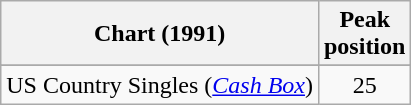<table class="wikitable sortable">
<tr>
<th align="left">Chart (1991)</th>
<th align="center">Peak<br>position</th>
</tr>
<tr>
</tr>
<tr>
</tr>
<tr>
<td align="left">US Country Singles (<em><a href='#'>Cash Box</a></em>)</td>
<td style="text-align:center;">25</td>
</tr>
</table>
